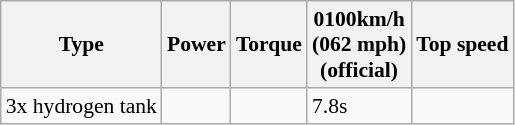<table class="wikitable collapsible" style="text-align:left; font-size:90%;">
<tr>
<th>Type</th>
<th>Power</th>
<th>Torque</th>
<th>0100km/h<br>(062 mph)<br>(official)</th>
<th>Top speed</th>
</tr>
<tr>
<td>3x  hydrogen tank</td>
<td></td>
<td></td>
<td>7.8s</td>
<td></td>
</tr>
</table>
